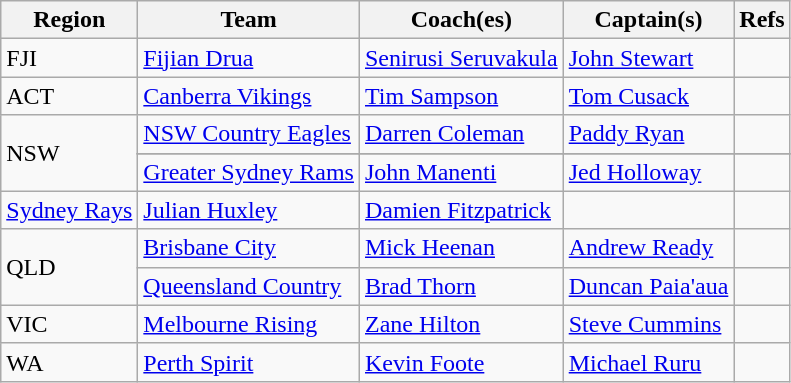<table class="wikitable">
<tr>
<th style="padding:3px;">Region</th>
<th>Team</th>
<th>Coach(es)</th>
<th>Captain(s)</th>
<th>Refs</th>
</tr>
<tr>
<td>FJI</td>
<td><a href='#'>Fijian Drua</a></td>
<td> <a href='#'>Senirusi Seruvakula</a></td>
<td> <a href='#'>John Stewart</a></td>
<td align=center></td>
</tr>
<tr>
<td>ACT</td>
<td><a href='#'>Canberra Vikings</a></td>
<td> <a href='#'>Tim Sampson</a></td>
<td> <a href='#'>Tom Cusack</a></td>
<td align=center></td>
</tr>
<tr>
<td rowspan="3">NSW</td>
<td><a href='#'>NSW Country Eagles</a></td>
<td> <a href='#'>Darren Coleman</a></td>
<td> <a href='#'>Paddy Ryan</a></td>
<td align=center></td>
</tr>
<tr>
</tr>
<tr>
<td><a href='#'>Greater Sydney Rams</a></td>
<td> <a href='#'>John Manenti</a></td>
<td> <a href='#'>Jed Holloway</a></td>
<td align=center></td>
</tr>
<tr>
<td><a href='#'>Sydney Rays</a></td>
<td> <a href='#'>Julian Huxley</a></td>
<td> <a href='#'>Damien Fitzpatrick</a></td>
<td align=center></td>
</tr>
<tr>
<td rowspan="2">QLD</td>
<td><a href='#'>Brisbane City</a></td>
<td> <a href='#'>Mick Heenan</a></td>
<td> <a href='#'>Andrew Ready</a></td>
<td align=center></td>
</tr>
<tr>
<td><a href='#'>Queensland Country</a></td>
<td> <a href='#'>Brad Thorn</a></td>
<td> <a href='#'>Duncan Paia'aua</a></td>
<td align=center></td>
</tr>
<tr>
<td>VIC</td>
<td><a href='#'>Melbourne Rising</a></td>
<td> <a href='#'>Zane Hilton</a></td>
<td> <a href='#'>Steve Cummins</a></td>
<td align=center></td>
</tr>
<tr>
<td>WA</td>
<td><a href='#'>Perth Spirit</a></td>
<td> <a href='#'>Kevin Foote</a></td>
<td> <a href='#'>Michael Ruru</a></td>
<td align=center></td>
</tr>
</table>
